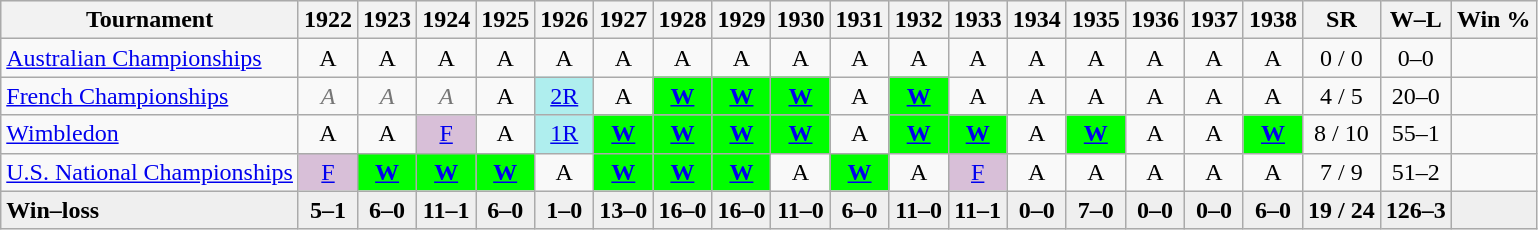<table class="wikitable" style=text-align:center>
<tr bgcolor="#efefef">
<th>Tournament</th>
<th>1922</th>
<th>1923</th>
<th>1924</th>
<th>1925</th>
<th>1926</th>
<th>1927</th>
<th>1928</th>
<th>1929</th>
<th>1930</th>
<th>1931</th>
<th>1932</th>
<th>1933</th>
<th>1934</th>
<th>1935</th>
<th>1936</th>
<th>1937</th>
<th>1938</th>
<th>SR</th>
<th>W–L</th>
<th>Win %</th>
</tr>
<tr>
<td align=left><a href='#'>Australian Championships</a></td>
<td>A</td>
<td>A</td>
<td>A</td>
<td>A</td>
<td>A</td>
<td>A</td>
<td>A</td>
<td>A</td>
<td>A</td>
<td>A</td>
<td>A</td>
<td>A</td>
<td>A</td>
<td>A</td>
<td>A</td>
<td>A</td>
<td>A</td>
<td>0 / 0</td>
<td>0–0</td>
<td></td>
</tr>
<tr>
<td align=left><a href='#'>French Championships</a></td>
<td style=color:#767676><em>A</em></td>
<td style=color:#767676><em>A</em></td>
<td style=color:#767676><em>A</em></td>
<td>A</td>
<td style="background:#afeeee;"><a href='#'>2R</a></td>
<td>A</td>
<td style="background:#00ff00;"><strong><a href='#'>W</a></strong></td>
<td style="background:#00ff00;"><strong><a href='#'>W</a></strong></td>
<td style="background:#00ff00;"><strong><a href='#'>W</a></strong></td>
<td>A</td>
<td style="background:#00ff00;"><strong><a href='#'>W</a></strong></td>
<td>A</td>
<td>A</td>
<td>A</td>
<td>A</td>
<td>A</td>
<td>A</td>
<td>4 / 5</td>
<td>20–0</td>
<td></td>
</tr>
<tr>
<td align=left><a href='#'>Wimbledon</a></td>
<td>A</td>
<td>A</td>
<td style="background:#D8BFD8;"><a href='#'>F</a></td>
<td>A</td>
<td style="background:#afeeee;"><a href='#'>1R</a></td>
<td style="background:#00ff00;"><strong><a href='#'>W</a></strong></td>
<td style="background:#00ff00;"><strong><a href='#'>W</a></strong></td>
<td style="background:#00ff00;"><strong><a href='#'>W</a></strong></td>
<td style="background:#00ff00;"><strong><a href='#'>W</a></strong></td>
<td>A</td>
<td style="background:#00ff00;"><strong><a href='#'>W</a></strong></td>
<td style="background:#00ff00;"><strong><a href='#'>W</a></strong></td>
<td>A</td>
<td style="background:#00ff00;"><strong><a href='#'>W</a></strong></td>
<td>A</td>
<td>A</td>
<td style="background:#00ff00;"><strong><a href='#'>W</a></strong></td>
<td>8 / 10</td>
<td>55–1</td>
<td></td>
</tr>
<tr>
<td align=left><a href='#'>U.S. National Championships</a></td>
<td style="background:#D8BFD8;"><a href='#'>F</a></td>
<td style="background:#00ff00;"><strong><a href='#'>W</a></strong></td>
<td style="background:#00ff00;"><strong><a href='#'>W</a></strong></td>
<td style="background:#00ff00;"><strong><a href='#'>W</a></strong></td>
<td>A</td>
<td style="background:#00ff00;"><strong><a href='#'>W</a></strong></td>
<td style="background:#00ff00;"><strong><a href='#'>W</a></strong></td>
<td style="background:#00ff00;"><strong><a href='#'>W</a></strong></td>
<td>A</td>
<td style="background:#00ff00;"><strong><a href='#'>W</a></strong></td>
<td>A</td>
<td style="background:#D8BFD8;"><a href='#'>F</a></td>
<td>A</td>
<td>A</td>
<td>A</td>
<td>A</td>
<td>A</td>
<td>7 / 9</td>
<td>51–2</td>
<td></td>
</tr>
<tr style="font-weight:bold; background:#efefef">
<td style=text-align:left>Win–loss</td>
<td>5–1</td>
<td>6–0</td>
<td>11–1</td>
<td>6–0</td>
<td>1–0</td>
<td>13–0</td>
<td>16–0</td>
<td>16–0</td>
<td>11–0</td>
<td>6–0</td>
<td>11–0</td>
<td>11–1</td>
<td>0–0</td>
<td>7–0</td>
<td>0–0</td>
<td>0–0</td>
<td>6–0</td>
<td>19 / 24</td>
<td>126–3</td>
<td></td>
</tr>
</table>
